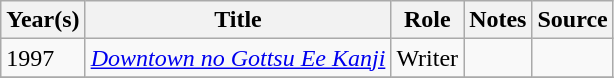<table class="wikitable">
<tr>
<th>Year(s)</th>
<th>Title</th>
<th>Role</th>
<th>Notes</th>
<th>Source</th>
</tr>
<tr>
<td>1997</td>
<td><em><a href='#'>Downtown no Gottsu Ee Kanji</a></em></td>
<td>Writer</td>
<td></td>
<td></td>
</tr>
<tr>
</tr>
</table>
